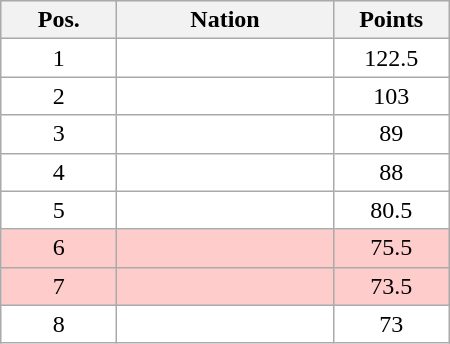<table class="wikitable gauche" cellspacing="1" style="width:300px;">
<tr style="text-align:center; background:#efefef;">
<th style="width:70px;">Pos.</th>
<th>Nation</th>
<th style="width:70px;">Points</th>
</tr>
<tr style="vertical-align:top; text-align:center; background:#fff;">
<td>1</td>
<td style="text-align:left;"></td>
<td>122.5</td>
</tr>
<tr style="vertical-align:top; text-align:center; background:#fff;">
<td>2</td>
<td style="text-align:left;"></td>
<td>103</td>
</tr>
<tr style="vertical-align:top; text-align:center; background:#fff;">
<td>3</td>
<td style="text-align:left;"></td>
<td>89</td>
</tr>
<tr style="vertical-align:top; text-align:center; background:#fff;">
<td>4</td>
<td style="text-align:left;"></td>
<td>88</td>
</tr>
<tr style="vertical-align:top; text-align:center; background:#fff;">
<td>5</td>
<td style="text-align:left;"></td>
<td>80.5</td>
</tr>
<tr style="vertical-align:top; text-align:center; background:#ffcccc;">
<td>6</td>
<td style="text-align:left;"></td>
<td>75.5</td>
</tr>
<tr style="vertical-align:top; text-align:center; background:#ffcccc;">
<td>7</td>
<td style="text-align:left;"></td>
<td>73.5</td>
</tr>
<tr style="vertical-align:top; text-align:center; background:#fff;">
<td>8</td>
<td style="text-align:left;"></td>
<td>73</td>
</tr>
</table>
